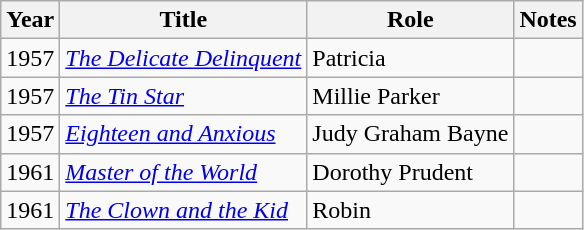<table class="wikitable sortable">
<tr>
<th>Year</th>
<th>Title</th>
<th>Role</th>
<th>Notes</th>
</tr>
<tr>
<td>1957</td>
<td><em><a href='#'>The Delicate Delinquent</a></em></td>
<td>Patricia</td>
<td></td>
</tr>
<tr>
<td>1957</td>
<td><em><a href='#'>The Tin Star</a></em></td>
<td>Millie Parker</td>
<td></td>
</tr>
<tr>
<td>1957</td>
<td><em><a href='#'>Eighteen and Anxious</a></em></td>
<td>Judy Graham Bayne</td>
<td></td>
</tr>
<tr>
<td>1961</td>
<td><a href='#'><em>Master of the World</em></a></td>
<td>Dorothy Prudent</td>
<td></td>
</tr>
<tr>
<td>1961</td>
<td><em><a href='#'>The Clown and the Kid</a></em></td>
<td>Robin</td>
<td></td>
</tr>
</table>
